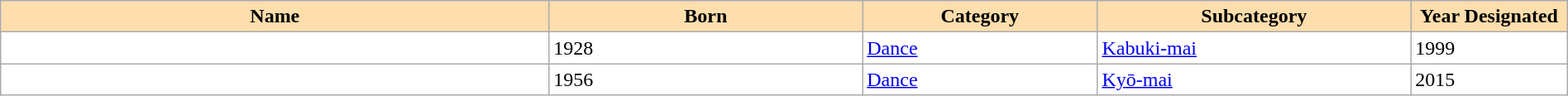<table class="wikitable sortable"  width="100%" style="background:#ffffff;">
<tr>
<th width="35%" align="left" style="background:#ffdead;">Name</th>
<th width="20%" align="left" style="background:#ffdead;">Born</th>
<th width="15%" align="left" style="background:#ffdead;">Category</th>
<th width="20%" align="left" style="background:#ffdead;">Subcategory</th>
<th width="10%" align="left" style="background:#ffdead;">Year Designated</th>
</tr>
<tr>
<td></td>
<td>1928</td>
<td><a href='#'>Dance</a></td>
<td><a href='#'>Kabuki-mai</a></td>
<td>1999</td>
</tr>
<tr>
<td></td>
<td>1956</td>
<td><a href='#'>Dance</a></td>
<td><a href='#'>Kyō-mai</a></td>
<td>2015</td>
</tr>
</table>
